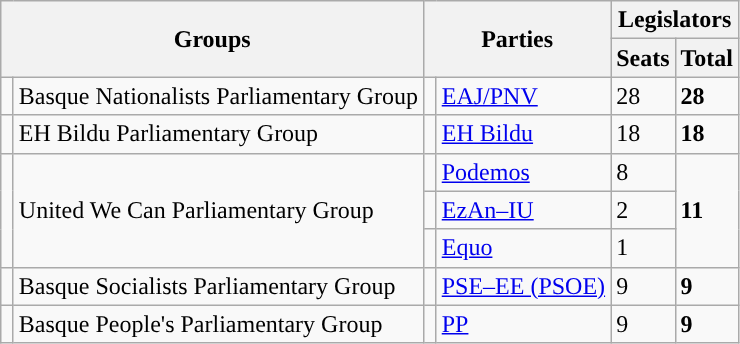<table class="wikitable" style="text-align:left;">
<tr>
<th rowspan="2" colspan="2">Groups</th>
<th rowspan="2" colspan="2">Parties</th>
<th colspan="2">Legislators</th>
</tr>
<tr>
<th>Seats</th>
<th>Total</th>
</tr>
<tr>
<td width="1" style="color:inherit;background:"></td>
<td>Basque Nationalists Parliamentary Group</td>
<td width="1" style="color:inherit;background:"></td>
<td><a href='#'>EAJ/PNV</a></td>
<td>28</td>
<td><strong>28</strong></td>
</tr>
<tr>
<td style="color:inherit;background:"></td>
<td>EH Bildu Parliamentary Group</td>
<td style="color:inherit;background:"></td>
<td><a href='#'>EH Bildu</a></td>
<td>18</td>
<td><strong>18</strong></td>
</tr>
<tr>
<td rowspan="3" style="color:inherit;background:"></td>
<td rowspan="3">United We Can Parliamentary Group</td>
<td style="color:inherit;background:"></td>
<td><a href='#'>Podemos</a></td>
<td>8</td>
<td rowspan="3"><strong>11</strong></td>
</tr>
<tr>
<td style="color:inherit;background:"></td>
<td><a href='#'>EzAn–IU</a></td>
<td>2</td>
</tr>
<tr>
<td style="color:inherit;background:"></td>
<td><a href='#'>Equo</a></td>
<td>1</td>
</tr>
<tr>
<td style="color:inherit;background:"></td>
<td>Basque Socialists Parliamentary Group</td>
<td style="color:inherit;background:"></td>
<td><a href='#'>PSE–EE (PSOE)</a></td>
<td>9</td>
<td><strong>9</strong></td>
</tr>
<tr>
<td style="color:inherit;background:"></td>
<td>Basque People's Parliamentary Group</td>
<td style="color:inherit;background:"></td>
<td><a href='#'>PP</a></td>
<td>9</td>
<td><strong>9</strong></td>
</tr>
</table>
